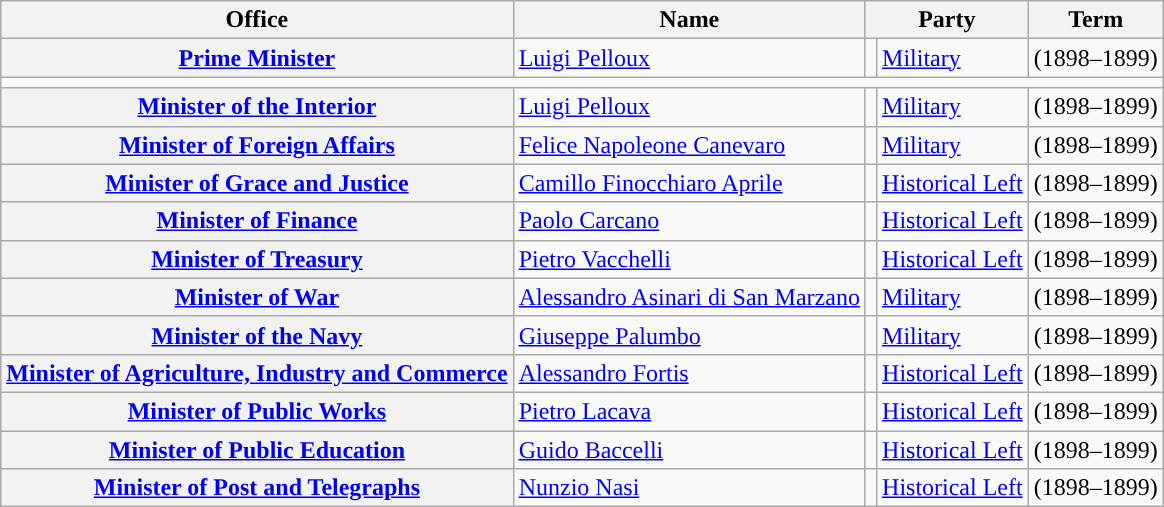<table class="wikitable" style="font-size: 100%;">
<tr>
<th>Office</th>
<th>Name</th>
<th colspan=2>Party</th>
<th>Term</th>
</tr>
<tr>
<th><a href='#'>Prime Minister</a></th>
<td><a href='#'>Luigi Pelloux</a></td>
<td style="color:inherit;background:"></td>
<td><a href='#'>Military</a></td>
<td>(1898–1899)</td>
</tr>
<tr>
<td colspan=6></td>
</tr>
<tr>
<th><a href='#'>Minister of the Interior</a></th>
<td><a href='#'>Luigi Pelloux</a></td>
<td style="color:inherit;background:"></td>
<td><a href='#'>Military</a></td>
<td>(1898–1899)</td>
</tr>
<tr>
<th><a href='#'>Minister of Foreign Affairs</a></th>
<td><a href='#'>Felice Napoleone Canevaro</a></td>
<td style="color:inherit;background:"></td>
<td><a href='#'>Military</a></td>
<td>(1898–1899)</td>
</tr>
<tr>
<th><a href='#'>Minister of Grace and Justice</a></th>
<td><a href='#'>Camillo Finocchiaro Aprile</a></td>
<td style="color:inherit;background:"></td>
<td><a href='#'>Historical Left</a></td>
<td>(1898–1899)</td>
</tr>
<tr>
<th><a href='#'>Minister of Finance</a></th>
<td><a href='#'>Paolo Carcano</a></td>
<td style="color:inherit;background:"></td>
<td><a href='#'>Historical Left</a></td>
<td>(1898–1899)</td>
</tr>
<tr>
<th><a href='#'>Minister of Treasury</a></th>
<td><a href='#'>Pietro Vacchelli</a></td>
<td style="color:inherit;background:"></td>
<td><a href='#'>Historical Left</a></td>
<td>(1898–1899)</td>
</tr>
<tr>
<th><a href='#'>Minister of War</a></th>
<td><a href='#'>Alessandro Asinari di San Marzano</a></td>
<td style="color:inherit;background:"></td>
<td><a href='#'>Military</a></td>
<td>(1898–1899)</td>
</tr>
<tr>
<th><a href='#'>Minister of the Navy</a></th>
<td><a href='#'>Giuseppe Palumbo</a></td>
<td style="color:inherit;background:"></td>
<td><a href='#'>Military</a></td>
<td>(1898–1899)</td>
</tr>
<tr>
<th><a href='#'>Minister of Agriculture, Industry and Commerce</a></th>
<td><a href='#'>Alessandro Fortis</a></td>
<td style="color:inherit;background:"></td>
<td><a href='#'>Historical Left</a></td>
<td>(1898–1899)</td>
</tr>
<tr>
<th><a href='#'>Minister of Public Works</a></th>
<td><a href='#'>Pietro Lacava</a></td>
<td style="color:inherit;background:"></td>
<td><a href='#'>Historical Left</a></td>
<td>(1898–1899)</td>
</tr>
<tr>
<th><a href='#'>Minister of Public Education</a></th>
<td><a href='#'>Guido Baccelli</a></td>
<td style="color:inherit;background:"></td>
<td><a href='#'>Historical Left</a></td>
<td>(1898–1899)</td>
</tr>
<tr>
<th><a href='#'>Minister of Post and Telegraphs</a></th>
<td><a href='#'>Nunzio Nasi</a></td>
<td style="color:inherit;background:"></td>
<td><a href='#'>Historical Left</a></td>
<td>(1898–1899)</td>
</tr>
</table>
